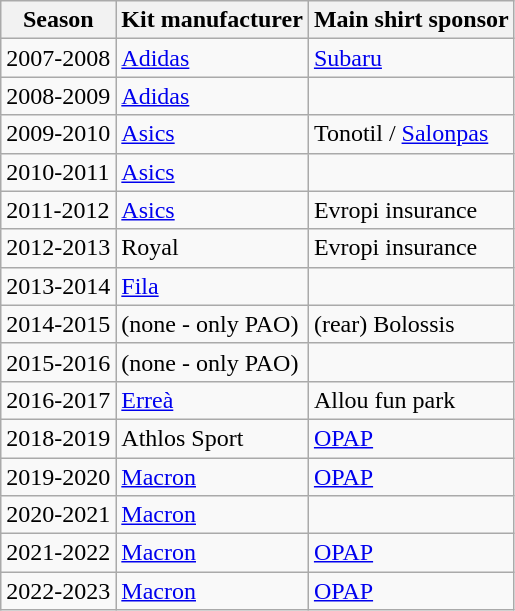<table class="wikitable">
<tr>
<th>Season</th>
<th>Kit manufacturer</th>
<th>Main shirt sponsor</th>
</tr>
<tr>
<td>2007-2008 </td>
<td><a href='#'>Adidas</a></td>
<td><a href='#'>Subaru</a></td>
</tr>
<tr>
<td>2008-2009 </td>
<td><a href='#'>Adidas</a></td>
<td></td>
</tr>
<tr>
<td>2009-2010 </td>
<td><a href='#'>Asics</a></td>
<td>Tonotil / <a href='#'>Salonpas</a></td>
</tr>
<tr>
<td>2010-2011 </td>
<td><a href='#'>Asics</a></td>
<td></td>
</tr>
<tr>
<td>2011-2012 </td>
<td><a href='#'>Asics</a></td>
<td>Evropi insurance</td>
</tr>
<tr>
<td>2012-2013 </td>
<td>Royal</td>
<td>Evropi insurance</td>
</tr>
<tr>
<td>2013-2014 </td>
<td><a href='#'>Fila</a></td>
<td></td>
</tr>
<tr>
<td>2014-2015 </td>
<td>(none - only PAO)</td>
<td>(rear) Bolossis</td>
</tr>
<tr>
<td>2015-2016 </td>
<td>(none - only PAO)</td>
<td></td>
</tr>
<tr>
<td>2016-2017 </td>
<td><a href='#'>Erreà</a></td>
<td>Allou fun park</td>
</tr>
<tr>
<td>2018-2019 </td>
<td>Athlos Sport</td>
<td><a href='#'>OPAP</a></td>
</tr>
<tr>
<td>2019-2020 </td>
<td><a href='#'>Macron</a></td>
<td><a href='#'>OPAP</a></td>
</tr>
<tr>
<td>2020-2021 </td>
<td><a href='#'>Macron</a></td>
<td></td>
</tr>
<tr>
<td>2021-2022 </td>
<td><a href='#'>Macron</a></td>
<td><a href='#'>OPAP</a></td>
</tr>
<tr>
<td>2022-2023 </td>
<td><a href='#'>Macron</a></td>
<td><a href='#'>OPAP</a></td>
</tr>
</table>
